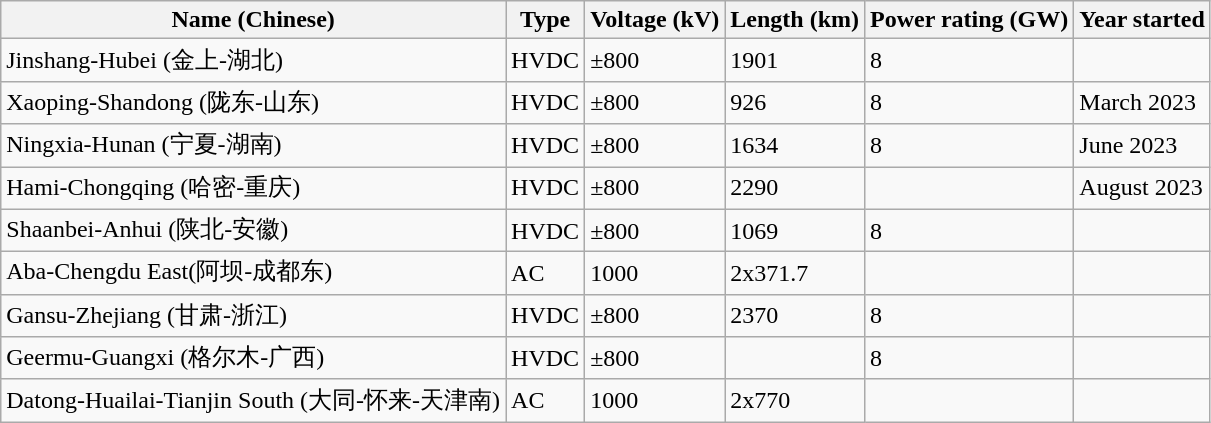<table class="wikitable sortable">
<tr>
<th>Name (Chinese)</th>
<th>Type</th>
<th>Voltage (kV)</th>
<th>Length (km)</th>
<th>Power rating (GW)</th>
<th>Year started</th>
</tr>
<tr>
<td>Jinshang-Hubei (金上-湖北)</td>
<td>HVDC</td>
<td>±800</td>
<td>1901</td>
<td>8</td>
<td></td>
</tr>
<tr>
<td>Xaoping-Shandong (陇东-山东)</td>
<td>HVDC</td>
<td>±800</td>
<td>926</td>
<td>8</td>
<td>March 2023</td>
</tr>
<tr>
<td>Ningxia-Hunan (宁夏-湖南)</td>
<td>HVDC</td>
<td>±800</td>
<td>1634</td>
<td>8</td>
<td>June 2023</td>
</tr>
<tr>
<td>Hami-Chongqing (哈密-重庆)</td>
<td>HVDC</td>
<td>±800</td>
<td>2290</td>
<td></td>
<td>August 2023</td>
</tr>
<tr>
<td>Shaanbei-Anhui (陕北-安徽)</td>
<td>HVDC</td>
<td>±800</td>
<td>1069</td>
<td>8</td>
<td></td>
</tr>
<tr>
<td>Aba-Chengdu East(阿坝-成都东)</td>
<td>AC</td>
<td>1000</td>
<td>2x371.7</td>
<td></td>
<td></td>
</tr>
<tr>
<td>Gansu-Zhejiang (甘肃-浙江)</td>
<td>HVDC</td>
<td>±800</td>
<td>2370</td>
<td>8</td>
<td></td>
</tr>
<tr>
<td>Geermu-Guangxi (格尔木-广西)</td>
<td>HVDC</td>
<td>±800</td>
<td></td>
<td>8</td>
<td></td>
</tr>
<tr>
<td>Datong-Huailai-Tianjin South (大同-怀来-天津南)</td>
<td>AC</td>
<td>1000</td>
<td>2x770</td>
<td></td>
<td></td>
</tr>
</table>
